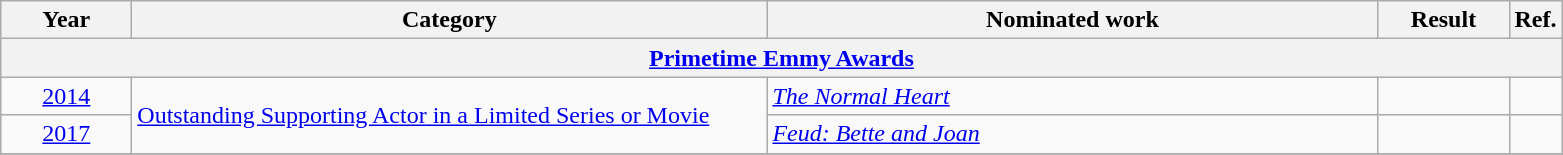<table class=wikitable>
<tr>
<th scope="col" style="width:5em;">Year</th>
<th scope="col" style="width:26em;">Category</th>
<th scope="col" style="width:25em;">Nominated work</th>
<th scope="col" style="width:5em;">Result</th>
<th>Ref.</th>
</tr>
<tr>
<th colspan=5><a href='#'>Primetime Emmy Awards</a></th>
</tr>
<tr>
<td style="text-align:center;"><a href='#'>2014</a></td>
<td rowspan=2><a href='#'>Outstanding Supporting Actor in a Limited Series or Movie</a></td>
<td><em><a href='#'>The Normal Heart</a></em></td>
<td></td>
<td></td>
</tr>
<tr>
<td style="text-align:center;"><a href='#'>2017</a></td>
<td><em><a href='#'>Feud: Bette and Joan</a></em></td>
<td></td>
<td></td>
</tr>
<tr>
</tr>
</table>
